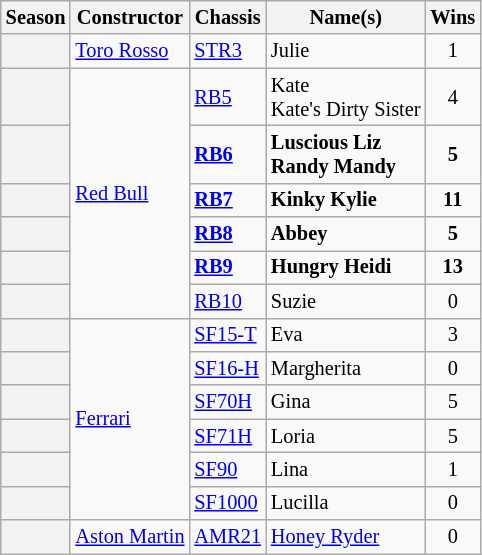<table class="wikitable" style="font-size:85%">
<tr>
<th>Season</th>
<th>Constructor</th>
<th>Chassis</th>
<th>Name(s)</th>
<th>Wins</th>
</tr>
<tr>
<th></th>
<td><a href='#'>Toro Rosso</a></td>
<td><a href='#'>STR3</a></td>
<td>Julie</td>
<td style="text-align:center">1</td>
</tr>
<tr>
<th></th>
<td rowspan=6><a href='#'>Red Bull</a></td>
<td><a href='#'>RB5</a></td>
<td>Kate<br>Kate's Dirty Sister</td>
<td style="text-align:center">4</td>
</tr>
<tr>
<th></th>
<td><strong><a href='#'>RB6</a></strong></td>
<td><strong>Luscious Liz<br>Randy Mandy</strong></td>
<td style="text-align:center"><strong>5</strong></td>
</tr>
<tr>
<th></th>
<td><strong><a href='#'>RB7</a></strong></td>
<td><strong>Kinky Kylie</strong></td>
<td style="text-align:center"><strong>11</strong></td>
</tr>
<tr>
<th></th>
<td><strong><a href='#'>RB8</a></strong></td>
<td><strong>Abbey</strong></td>
<td style="text-align:center"><strong>5</strong></td>
</tr>
<tr>
<th></th>
<td><strong><a href='#'>RB9</a></strong></td>
<td><strong>Hungry Heidi</strong></td>
<td style="text-align:center"><strong>13</strong></td>
</tr>
<tr>
<th></th>
<td><a href='#'>RB10</a></td>
<td>Suzie</td>
<td style="text-align:center">0</td>
</tr>
<tr>
<th></th>
<td rowspan=6><a href='#'>Ferrari</a></td>
<td><a href='#'>SF15-T</a></td>
<td>Eva</td>
<td style="text-align:center">3</td>
</tr>
<tr>
<th></th>
<td><a href='#'>SF16-H</a></td>
<td>Margherita</td>
<td style="text-align:center">0</td>
</tr>
<tr>
<th></th>
<td><a href='#'>SF70H</a></td>
<td>Gina</td>
<td style="text-align:center">5</td>
</tr>
<tr>
<th></th>
<td><a href='#'>SF71H</a></td>
<td>Loria</td>
<td style="text-align:center">5</td>
</tr>
<tr>
<th></th>
<td><a href='#'>SF90</a></td>
<td>Lina</td>
<td style="text-align:center">1</td>
</tr>
<tr>
<th></th>
<td><a href='#'>SF1000</a></td>
<td>Lucilla</td>
<td style="text-align:center">0</td>
</tr>
<tr>
<th></th>
<td><a href='#'>Aston Martin</a></td>
<td><a href='#'>AMR21</a></td>
<td><a href='#'>Honey Ryder</a></td>
<td style="text-align:center">0</td>
</tr>
</table>
